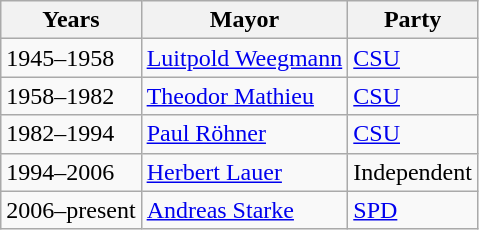<table class="wikitable">
<tr>
<th>Years</th>
<th>Mayor</th>
<th>Party</th>
</tr>
<tr>
<td>1945–1958</td>
<td><a href='#'>Luitpold Weegmann</a></td>
<td><a href='#'>CSU</a></td>
</tr>
<tr>
<td>1958–1982</td>
<td><a href='#'>Theodor Mathieu</a></td>
<td><a href='#'>CSU</a></td>
</tr>
<tr>
<td>1982–1994</td>
<td><a href='#'>Paul Röhner</a></td>
<td><a href='#'>CSU</a></td>
</tr>
<tr>
<td>1994–2006</td>
<td><a href='#'>Herbert Lauer</a></td>
<td>Independent</td>
</tr>
<tr>
<td>2006–present</td>
<td><a href='#'>Andreas Starke</a></td>
<td><a href='#'>SPD</a></td>
</tr>
</table>
